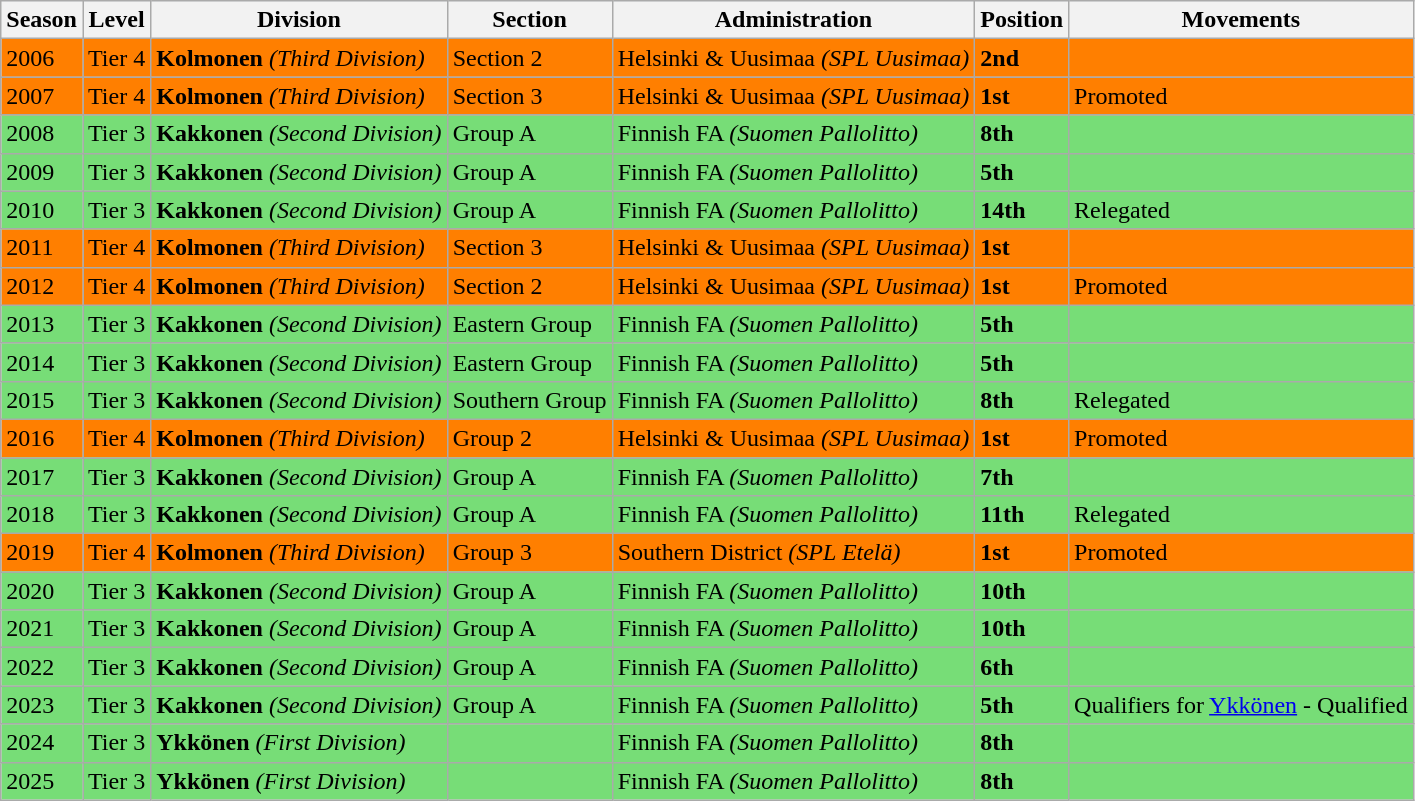<table class="wikitable">
<tr style="background:#f0f6fa;">
<th><strong>Season</strong></th>
<th><strong>Level</strong></th>
<th><strong>Division</strong></th>
<th><strong>Section</strong></th>
<th><strong>Administration</strong></th>
<th><strong>Position</strong></th>
<th><strong>Movements</strong></th>
</tr>
<tr>
<td style="background:#FF7F00;">2006</td>
<td style="background:#FF7F00;">Tier 4</td>
<td style="background:#FF7F00;"><strong>Kolmonen</strong> <em>(Third Division)</em></td>
<td style="background:#FF7F00;">Section 2</td>
<td style="background:#FF7F00;">Helsinki & Uusimaa <em>(SPL Uusimaa)</em></td>
<td style="background:#FF7F00;"><strong>2nd</strong></td>
<td style="background:#FF7F00;"></td>
</tr>
<tr>
<td style="background:#FF7F00;">2007</td>
<td style="background:#FF7F00;">Tier 4</td>
<td style="background:#FF7F00;"><strong>Kolmonen</strong> <em>(Third Division)</em></td>
<td style="background:#FF7F00;">Section 3</td>
<td style="background:#FF7F00;">Helsinki & Uusimaa <em>(SPL Uusimaa)</em></td>
<td style="background:#FF7F00;"><strong>1st</strong></td>
<td style="background:#FF7F00;">Promoted</td>
</tr>
<tr>
<td style="background:#77DD77;">2008</td>
<td style="background:#77DD77;">Tier 3</td>
<td style="background:#77DD77;"><strong>Kakkonen</strong> <em>(Second Division)</em></td>
<td style="background:#77DD77;">Group A</td>
<td style="background:#77DD77;">Finnish FA <em>(Suomen Pallolitto)</em></td>
<td style="background:#77DD77;"><strong>8th</strong></td>
<td style="background:#77DD77;"></td>
</tr>
<tr>
<td style="background:#77DD77;">2009</td>
<td style="background:#77DD77;">Tier 3</td>
<td style="background:#77DD77;"><strong>Kakkonen</strong> <em>(Second Division)</em></td>
<td style="background:#77DD77;">Group A</td>
<td style="background:#77DD77;">Finnish FA <em>(Suomen Pallolitto)</em></td>
<td style="background:#77DD77;"><strong>5th</strong></td>
<td style="background:#77DD77;"></td>
</tr>
<tr>
<td style="background:#77DD77;">2010</td>
<td style="background:#77DD77;">Tier 3</td>
<td style="background:#77DD77;"><strong>Kakkonen</strong> <em>(Second Division)</em></td>
<td style="background:#77DD77;">Group A</td>
<td style="background:#77DD77;">Finnish FA <em>(Suomen Pallolitto)</em></td>
<td style="background:#77DD77;"><strong>14th</strong></td>
<td style="background:#77DD77;">Relegated</td>
</tr>
<tr>
<td style="background:#FF7F00;">2011</td>
<td style="background:#FF7F00;">Tier 4</td>
<td style="background:#FF7F00;"><strong>Kolmonen</strong> <em>(Third Division)</em></td>
<td style="background:#FF7F00;">Section 3</td>
<td style="background:#FF7F00;">Helsinki & Uusimaa <em>(SPL Uusimaa)</em></td>
<td style="background:#FF7F00;"><strong>1st</strong></td>
<td style="background:#FF7F00;"></td>
</tr>
<tr>
<td style="background:#FF7F00;">2012</td>
<td style="background:#FF7F00;">Tier 4</td>
<td style="background:#FF7F00;"><strong>Kolmonen</strong> <em>(Third Division)</em></td>
<td style="background:#FF7F00;">Section 2</td>
<td style="background:#FF7F00;">Helsinki & Uusimaa <em>(SPL Uusimaa)</em></td>
<td style="background:#FF7F00;"><strong>1st</strong></td>
<td style="background:#FF7F00;">Promoted</td>
</tr>
<tr>
<td style="background:#77DD77;">2013</td>
<td style="background:#77DD77;">Tier 3</td>
<td style="background:#77DD77;"><strong>Kakkonen</strong> <em>(Second Division)</em></td>
<td style="background:#77DD77;">Eastern Group</td>
<td style="background:#77DD77;">Finnish FA <em>(Suomen Pallolitto)</em></td>
<td style="background:#77DD77;"><strong>5th</strong></td>
<td style="background:#77DD77;"></td>
</tr>
<tr>
<td style="background:#77DD77;">2014</td>
<td style="background:#77DD77;">Tier 3</td>
<td style="background:#77DD77;"><strong>Kakkonen</strong> <em>(Second Division)</em></td>
<td style="background:#77DD77;">Eastern Group</td>
<td style="background:#77DD77;">Finnish FA <em>(Suomen Pallolitto)</em></td>
<td style="background:#77DD77;"><strong>5th</strong></td>
<td style="background:#77DD77;"></td>
</tr>
<tr>
<td style="background:#77DD77;">2015</td>
<td style="background:#77DD77;">Tier 3</td>
<td style="background:#77DD77;"><strong>Kakkonen</strong> <em>(Second Division)</em></td>
<td style="background:#77DD77;">Southern Group</td>
<td style="background:#77DD77;">Finnish FA <em>(Suomen Pallolitto)</em></td>
<td style="background:#77DD77;"><strong>8th</strong></td>
<td style="background:#77DD77;">Relegated</td>
</tr>
<tr>
<td style="background:#FF7F00;">2016</td>
<td style="background:#FF7F00;">Tier 4</td>
<td style="background:#FF7F00;"><strong>Kolmonen</strong> <em>(Third Division)</em></td>
<td style="background:#FF7F00;">Group 2</td>
<td style="background:#FF7F00;">Helsinki & Uusimaa <em>(SPL Uusimaa)</em></td>
<td style="background:#FF7F00;"><strong>1st</strong></td>
<td style="background:#FF7F00;">Promoted</td>
</tr>
<tr>
<td style="background:#77DD77;">2017</td>
<td style="background:#77DD77;">Tier 3</td>
<td style="background:#77DD77;"><strong>Kakkonen</strong> <em>(Second Division)</em></td>
<td style="background:#77DD77;">Group A</td>
<td style="background:#77DD77;">Finnish FA <em>(Suomen Pallolitto)</em></td>
<td style="background:#77DD77;"><strong>7th</strong></td>
<td style="background:#77DD77;"></td>
</tr>
<tr>
<td style="background:#77DD77;">2018</td>
<td style="background:#77DD77;">Tier 3</td>
<td style="background:#77DD77;"><strong>Kakkonen</strong> <em>(Second Division)</em></td>
<td style="background:#77DD77;">Group A</td>
<td style="background:#77DD77;">Finnish FA <em>(Suomen Pallolitto)</em></td>
<td style="background:#77DD77;"><strong>11th</strong></td>
<td style="background:#77DD77;">Relegated</td>
</tr>
<tr>
<td style="background:#FF7F00;">2019</td>
<td style="background:#FF7F00;">Tier 4</td>
<td style="background:#FF7F00;"><strong>Kolmonen</strong> <em>(Third Division)</em></td>
<td style="background:#FF7F00;">Group 3</td>
<td style="background:#FF7F00;">Southern District <em>(SPL Etelä)</em></td>
<td style="background:#FF7F00;"><strong>1st</strong></td>
<td style="background:#FF7F00;">Promoted</td>
</tr>
<tr>
<td style="background:#77DD77;">2020</td>
<td style="background:#77DD77;">Tier 3</td>
<td style="background:#77DD77;"><strong>Kakkonen</strong> <em>(Second Division)</em></td>
<td style="background:#77DD77;">Group A</td>
<td style="background:#77DD77;">Finnish FA <em>(Suomen Pallolitto)</em></td>
<td style="background:#77DD77;"><strong>10th</strong></td>
<td style="background:#77DD77;"></td>
</tr>
<tr>
<td style="background:#77DD77;">2021</td>
<td style="background:#77DD77;">Tier 3</td>
<td style="background:#77DD77;"><strong>Kakkonen</strong> <em>(Second Division)</em></td>
<td style="background:#77DD77;">Group A</td>
<td style="background:#77DD77;">Finnish FA <em>(Suomen Pallolitto)</em></td>
<td style="background:#77DD77;"><strong>10th</strong></td>
<td style="background:#77DD77;"></td>
</tr>
<tr>
<td style="background:#77DD77;">2022</td>
<td style="background:#77DD77;">Tier 3</td>
<td style="background:#77DD77;"><strong>Kakkonen</strong> <em>(Second Division)</em></td>
<td style="background:#77DD77;">Group A</td>
<td style="background:#77DD77;">Finnish FA <em>(Suomen Pallolitto)</em></td>
<td style="background:#77DD77;"><strong>6th</strong></td>
<td style="background:#77DD77;"></td>
</tr>
<tr>
<td style="background:#77DD77;">2023</td>
<td style="background:#77DD77;">Tier 3</td>
<td style="background:#77DD77;"><strong>Kakkonen</strong> <em>(Second Division)</em></td>
<td style="background:#77DD77;">Group A</td>
<td style="background:#77DD77;">Finnish FA <em>(Suomen Pallolitto)</em></td>
<td style="background:#77DD77;"><strong>5th</strong></td>
<td style="background:#77DD77;">Qualifiers for <a href='#'>Ykkönen</a> - Qualified</td>
</tr>
<tr>
<td style="background:#77DD77;">2024</td>
<td style="background:#77DD77;">Tier 3</td>
<td style="background:#77DD77;"><strong>Ykkönen</strong> <em>(First Division)</em></td>
<td style="background:#77DD77;"></td>
<td style="background:#77DD77;">Finnish FA <em>(Suomen Pallolitto)</em></td>
<td style="background:#77DD77;"><strong>8th</strong></td>
<td style="background:#77DD77;"></td>
</tr>
<tr>
<td style="background:#77DD77;">2025</td>
<td style="background:#77DD77;">Tier 3</td>
<td style="background:#77DD77;"><strong>Ykkönen</strong> <em>(First Division)</em></td>
<td style="background:#77DD77;"></td>
<td style="background:#77DD77;">Finnish FA <em>(Suomen Pallolitto)</em></td>
<td style="background:#77DD77;"><strong>8th</strong></td>
<td style="background:#77DD77;"></td>
</tr>
</table>
